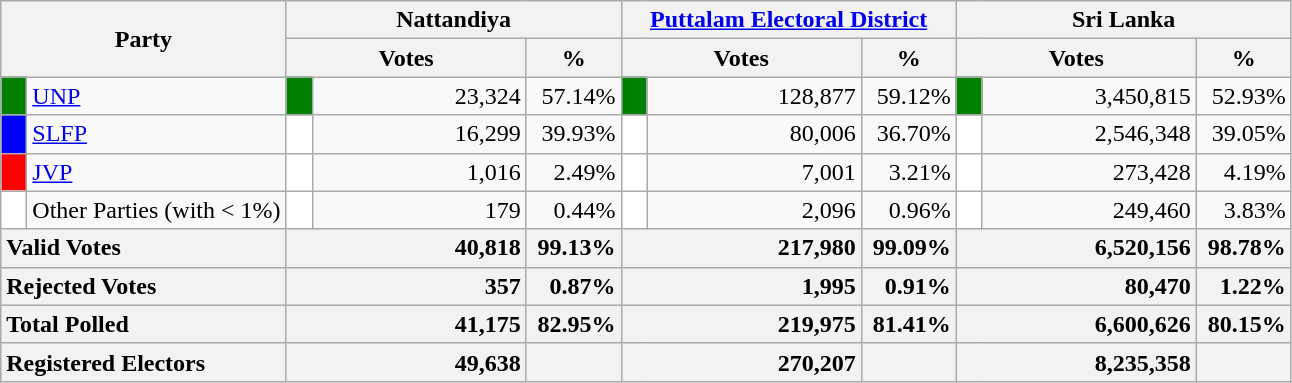<table class="wikitable">
<tr>
<th colspan="2" width="144px"rowspan="2">Party</th>
<th colspan="3" width="216px">Nattandiya</th>
<th colspan="3" width="216px"><a href='#'>Puttalam Electoral District</a></th>
<th colspan="3" width="216px">Sri Lanka</th>
</tr>
<tr>
<th colspan="2" width="144px">Votes</th>
<th>%</th>
<th colspan="2" width="144px">Votes</th>
<th>%</th>
<th colspan="2" width="144px">Votes</th>
<th>%</th>
</tr>
<tr>
<td style="background-color:green;" width="10px"></td>
<td style="text-align:left;"><a href='#'>UNP</a></td>
<td style="background-color:green;" width="10px"></td>
<td style="text-align:right;">23,324</td>
<td style="text-align:right;">57.14%</td>
<td style="background-color:green;" width="10px"></td>
<td style="text-align:right;">128,877</td>
<td style="text-align:right;">59.12%</td>
<td style="background-color:green;" width="10px"></td>
<td style="text-align:right;">3,450,815</td>
<td style="text-align:right;">52.93%</td>
</tr>
<tr>
<td style="background-color:blue;" width="10px"></td>
<td style="text-align:left;"><a href='#'>SLFP</a></td>
<td style="background-color:white;" width="10px"></td>
<td style="text-align:right;">16,299</td>
<td style="text-align:right;">39.93%</td>
<td style="background-color:white;" width="10px"></td>
<td style="text-align:right;">80,006</td>
<td style="text-align:right;">36.70%</td>
<td style="background-color:white;" width="10px"></td>
<td style="text-align:right;">2,546,348</td>
<td style="text-align:right;">39.05%</td>
</tr>
<tr>
<td style="background-color:red;" width="10px"></td>
<td style="text-align:left;"><a href='#'>JVP</a></td>
<td style="background-color:white;" width="10px"></td>
<td style="text-align:right;">1,016</td>
<td style="text-align:right;">2.49%</td>
<td style="background-color:white;" width="10px"></td>
<td style="text-align:right;">7,001</td>
<td style="text-align:right;">3.21%</td>
<td style="background-color:white;" width="10px"></td>
<td style="text-align:right;">273,428</td>
<td style="text-align:right;">4.19%</td>
</tr>
<tr>
<td style="background-color:white;" width="10px"></td>
<td style="text-align:left;">Other Parties (with < 1%)</td>
<td style="background-color:white;" width="10px"></td>
<td style="text-align:right;">179</td>
<td style="text-align:right;">0.44%</td>
<td style="background-color:white;" width="10px"></td>
<td style="text-align:right;">2,096</td>
<td style="text-align:right;">0.96%</td>
<td style="background-color:white;" width="10px"></td>
<td style="text-align:right;">249,460</td>
<td style="text-align:right;">3.83%</td>
</tr>
<tr>
<th colspan="2" width="144px"style="text-align:left;">Valid Votes</th>
<th style="text-align:right;"colspan="2" width="144px">40,818</th>
<th style="text-align:right;">99.13%</th>
<th style="text-align:right;"colspan="2" width="144px">217,980</th>
<th style="text-align:right;">99.09%</th>
<th style="text-align:right;"colspan="2" width="144px">6,520,156</th>
<th style="text-align:right;">98.78%</th>
</tr>
<tr>
<th colspan="2" width="144px"style="text-align:left;">Rejected Votes</th>
<th style="text-align:right;"colspan="2" width="144px">357</th>
<th style="text-align:right;">0.87%</th>
<th style="text-align:right;"colspan="2" width="144px">1,995</th>
<th style="text-align:right;">0.91%</th>
<th style="text-align:right;"colspan="2" width="144px">80,470</th>
<th style="text-align:right;">1.22%</th>
</tr>
<tr>
<th colspan="2" width="144px"style="text-align:left;">Total Polled</th>
<th style="text-align:right;"colspan="2" width="144px">41,175</th>
<th style="text-align:right;">82.95%</th>
<th style="text-align:right;"colspan="2" width="144px">219,975</th>
<th style="text-align:right;">81.41%</th>
<th style="text-align:right;"colspan="2" width="144px">6,600,626</th>
<th style="text-align:right;">80.15%</th>
</tr>
<tr>
<th colspan="2" width="144px"style="text-align:left;">Registered Electors</th>
<th style="text-align:right;"colspan="2" width="144px">49,638</th>
<th></th>
<th style="text-align:right;"colspan="2" width="144px">270,207</th>
<th></th>
<th style="text-align:right;"colspan="2" width="144px">8,235,358</th>
<th></th>
</tr>
</table>
